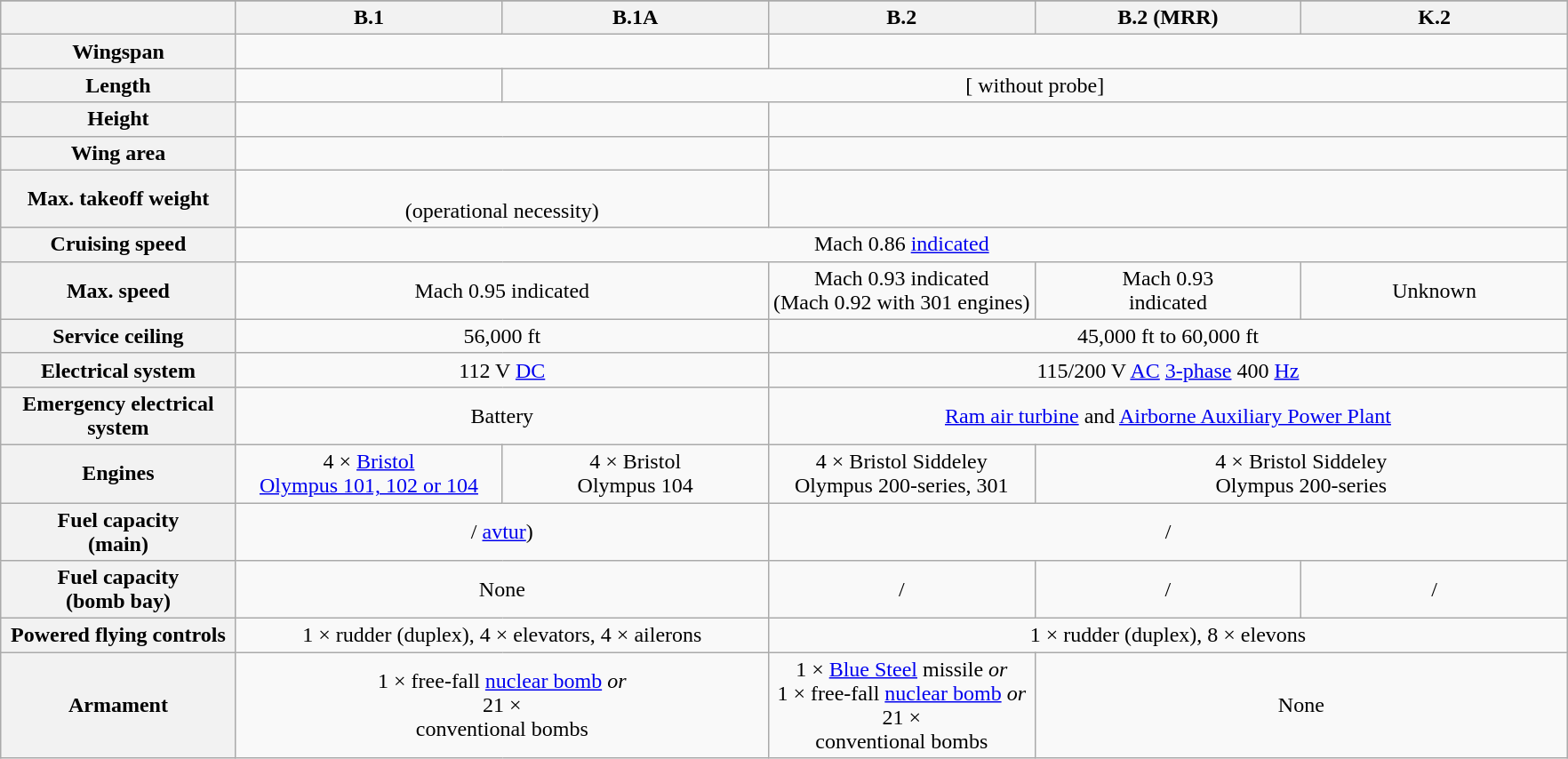<table class="wikitable">
<tr>
</tr>
<tr>
<th style="width:15%;"></th>
<th style="width:17%;">B.1</th>
<th style="width:17%;">B.1A</th>
<th style="width:17%;">B.2</th>
<th style="width:17%;">B.2 (MRR)</th>
<th style="width:17%;">K.2</th>
</tr>
<tr>
<th>Wingspan</th>
<td colspan="2" style="text-align:center;"></td>
<td colspan="3" style="text-align:center;"></td>
</tr>
<tr>
<th>Length</th>
<td style="text-align:center;"></td>
<td colspan="4" style="text-align:center;">      [ without probe]</td>
</tr>
<tr>
<th>Height</th>
<td colspan="2" style="text-align:center;"></td>
<td colspan="3" style="text-align:center;"></td>
</tr>
<tr>
<th>Wing area</th>
<td colspan="2" style="text-align:center;"></td>
<td colspan="3" style="text-align:center;"></td>
</tr>
<tr>
<th>Max. takeoff weight</th>
<td colspan="2" style="text-align:center;"><br> (operational necessity)</td>
<td colspan="3" style="text-align:center;"></td>
</tr>
<tr>
<th>Cruising speed</th>
<td colspan="5" style="text-align:center;">Mach 0.86 <a href='#'>indicated</a></td>
</tr>
<tr>
<th>Max. speed</th>
<td colspan="2" style="text-align:center;">Mach 0.95 indicated</td>
<td style="text-align:center;">Mach 0.93 indicated<br>(Mach 0.92 with 301 engines)</td>
<td style="text-align:center;">Mach 0.93<br>indicated</td>
<td style="text-align:center;">Unknown</td>
</tr>
<tr>
<th>Service ceiling</th>
<td colspan="2" style="text-align:center;">56,000 ft</td>
<td colspan="3" style="text-align:center;">45,000 ft to 60,000 ft</td>
</tr>
<tr>
<th>Electrical system</th>
<td colspan="2" style="text-align:center;">112 V <a href='#'>DC</a></td>
<td colspan="3" style="text-align:center;">115/200 V <a href='#'>AC</a> <a href='#'>3-phase</a> 400 <a href='#'>Hz</a></td>
</tr>
<tr>
<th>Emergency electrical<br>system</th>
<td colspan="2" style="text-align:center;">Battery</td>
<td colspan="3" style="text-align:center;"><a href='#'>Ram air turbine</a> and <a href='#'>Airborne Auxiliary Power Plant</a></td>
</tr>
<tr>
<th>Engines</th>
<td style="text-align:center;">4 × <a href='#'>Bristol<br> Olympus 101, 102 or 104</a></td>
<td style="text-align:center;">4 × Bristol<br> Olympus 104</td>
<td style="text-align:center;">4 × Bristol Siddeley<br> Olympus 200-series, 301</td>
<td colspan="2" style="text-align:center;">4 × Bristol Siddeley<br> Olympus 200-series</td>
</tr>
<tr>
<th>Fuel capacity <br>(main)</th>
<td colspan="2" style="text-align:center;"> /  <a href='#'>avtur</a>)</td>
<td colspan="3" style="text-align:center;"> / </td>
</tr>
<tr>
<th>Fuel capacity <br>(bomb bay)</th>
<td colspan="2" style="text-align:center;">None</td>
<td style="text-align:center;"> / </td>
<td style="text-align:center;"> / </td>
<td style="text-align:center;"> / </td>
</tr>
<tr>
<th>Powered flying controls</th>
<td colspan="2" style="text-align:center;">1 × rudder (duplex), 4 × elevators, 4 × ailerons</td>
<td colspan="3" style="text-align:center;">1 × rudder (duplex), 8 × elevons</td>
</tr>
<tr>
<th>Armament</th>
<td colspan="2" style="text-align:center;">1 × free-fall <a href='#'>nuclear bomb</a> <em>or</em><br>21 × <br>conventional bombs</td>
<td style="text-align:center;">1 × <a href='#'>Blue Steel</a> missile <em>or</em> <br>1 × free-fall <a href='#'>nuclear bomb</a> <em>or</em><br> 21 × <br> conventional bombs<br></td>
<td colspan="2" style="text-align:center;">None <br></td>
</tr>
</table>
